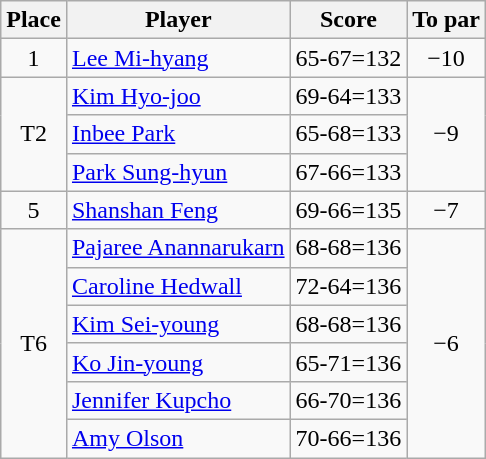<table class="wikitable">
<tr>
<th>Place</th>
<th>Player</th>
<th>Score</th>
<th>To par</th>
</tr>
<tr>
<td align=center>1</td>
<td> <a href='#'>Lee Mi-hyang</a></td>
<td>65-67=132</td>
<td align=center>−10</td>
</tr>
<tr>
<td align=center rowspan=3>T2</td>
<td> <a href='#'>Kim Hyo-joo</a></td>
<td>69-64=133</td>
<td align=center rowspan=3>−9</td>
</tr>
<tr>
<td> <a href='#'>Inbee Park</a></td>
<td>65-68=133</td>
</tr>
<tr>
<td> <a href='#'>Park Sung-hyun</a></td>
<td>67-66=133</td>
</tr>
<tr>
<td align=center>5</td>
<td> <a href='#'>Shanshan Feng</a></td>
<td>69-66=135</td>
<td align=center>−7</td>
</tr>
<tr>
<td align=center rowspan=6>T6</td>
<td> <a href='#'>Pajaree Anannarukarn</a></td>
<td>68-68=136</td>
<td align=center rowspan=6>−6</td>
</tr>
<tr>
<td> <a href='#'>Caroline Hedwall</a></td>
<td>72-64=136</td>
</tr>
<tr>
<td> <a href='#'>Kim Sei-young</a></td>
<td>68-68=136</td>
</tr>
<tr>
<td> <a href='#'>Ko Jin-young</a></td>
<td>65-71=136</td>
</tr>
<tr>
<td> <a href='#'>Jennifer Kupcho</a></td>
<td>66-70=136</td>
</tr>
<tr>
<td> <a href='#'>Amy Olson</a></td>
<td>70-66=136</td>
</tr>
</table>
